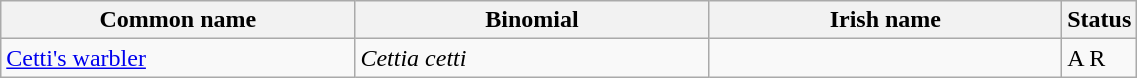<table width=60% class="wikitable">
<tr>
<th width=32%>Common name</th>
<th width=32%>Binomial</th>
<th width=32%>Irish name</th>
<th width=4%>Status</th>
</tr>
<tr>
<td><a href='#'>Cetti's warbler</a></td>
<td><em>Cettia cetti</em></td>
<td></td>
<td>A R</td>
</tr>
</table>
